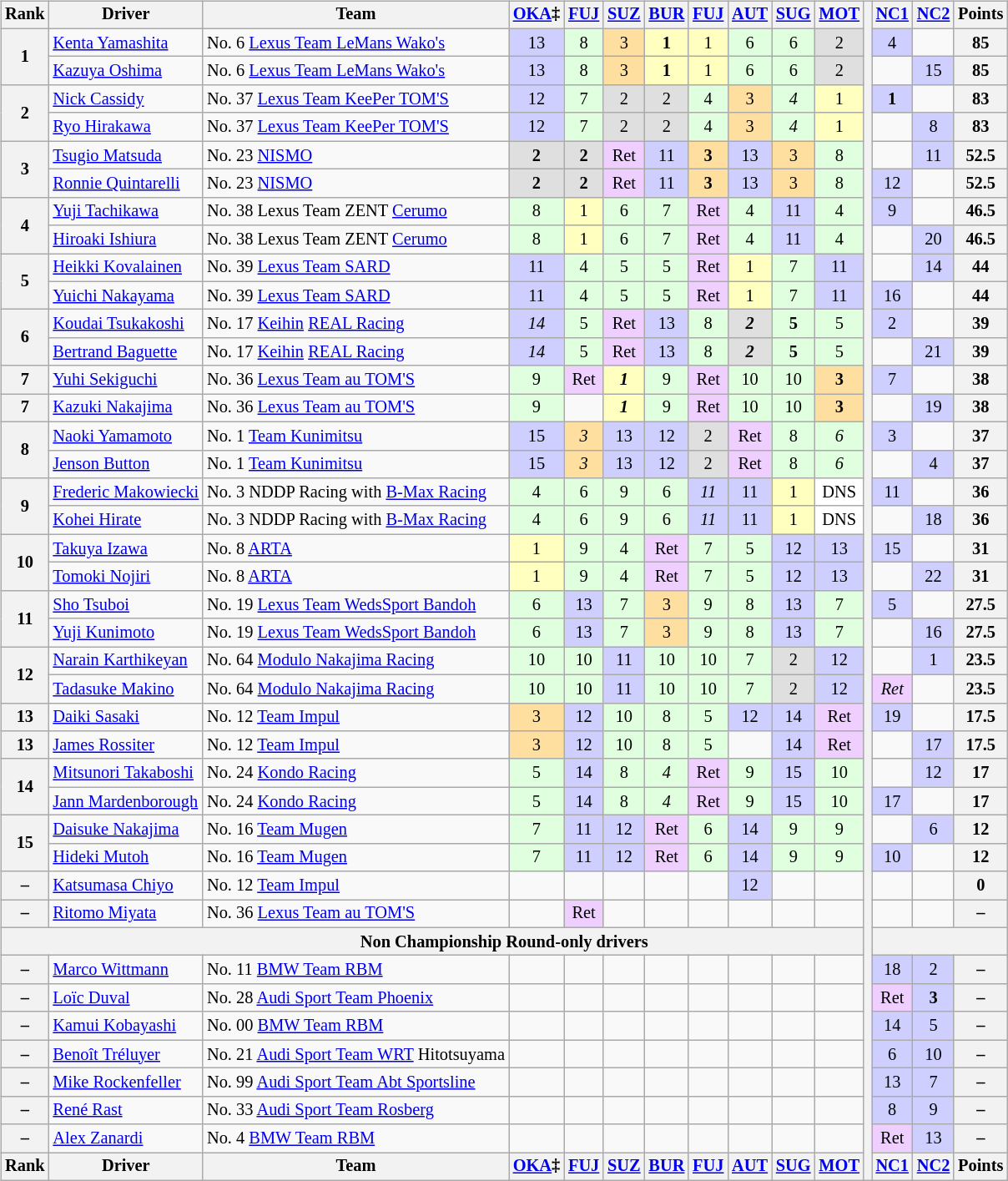<table>
<tr>
<td><br><table class="wikitable" style="font-size:85%; text-align:center">
<tr>
<th>Rank</th>
<th>Driver</th>
<th>Team</th>
<th><a href='#'>OKA</a>‡<br></th>
<th><a href='#'>FUJ</a><br></th>
<th><a href='#'>SUZ</a><br></th>
<th><a href='#'>BUR</a><br></th>
<th><a href='#'>FUJ</a><br></th>
<th><a href='#'>AUT</a><br></th>
<th><a href='#'>SUG</a><br></th>
<th><a href='#'>MOT</a><br></th>
<th rowspan="42"></th>
<th><a href='#'>NC1</a><br></th>
<th><a href='#'>NC2</a><br></th>
<th>Points</th>
</tr>
<tr>
<th rowspan="2">1</th>
<td align="left"> <a href='#'>Kenta Yamashita</a></td>
<td align="left"> No. 6 <a href='#'>Lexus Team LeMans Wako's</a></td>
<td style="background:#cfcfff;">13</td>
<td style="background:#dfffdf;">8</td>
<td style="background:#ffdf9f;">3</td>
<td style="background:#ffffbf;"><strong>1</strong></td>
<td style="background:#ffffbf;">1</td>
<td style="background:#dfffdf;">6</td>
<td style="background:#dfffdf;">6</td>
<td style="background:#dfdfdf;">2</td>
<td style="background:#cfcfff;">4</td>
<td></td>
<th>85</th>
</tr>
<tr>
<td align="left"> <a href='#'>Kazuya Oshima</a></td>
<td align="left"> No. 6 <a href='#'>Lexus Team LeMans Wako's</a></td>
<td style="background:#cfcfff;">13</td>
<td style="background:#dfffdf;">8</td>
<td style="background:#ffdf9f;">3</td>
<td style="background:#ffffbf;"><strong>1</strong></td>
<td style="background:#ffffbf;">1</td>
<td style="background:#dfffdf;">6</td>
<td style="background:#dfffdf;">6</td>
<td style="background:#dfdfdf;">2</td>
<td></td>
<td style="background:#cfcfff;">15</td>
<th>85</th>
</tr>
<tr>
<th rowspan="2">2</th>
<td align="left"> <a href='#'>Nick Cassidy</a></td>
<td align="left"> No. 37 <a href='#'>Lexus Team KeePer TOM'S</a></td>
<td style="background:#cfcfff;">12</td>
<td style="background:#dfffdf;">7</td>
<td style="background:#dfdfdf;">2</td>
<td style="background:#dfdfdf;">2</td>
<td style="background:#dfffdf;">4</td>
<td style="background:#ffdf9f;">3</td>
<td style="background:#dfffdf;"><em>4</em></td>
<td style="background:#ffffbf;">1</td>
<td style="background:#cfcfff;"><strong>1</strong></td>
<td></td>
<th>83</th>
</tr>
<tr>
<td align="left"> <a href='#'>Ryo Hirakawa</a></td>
<td align="left"> No. 37 <a href='#'>Lexus Team KeePer TOM'S</a></td>
<td style="background:#cfcfff;">12</td>
<td style="background:#dfffdf;">7</td>
<td style="background:#dfdfdf;">2</td>
<td style="background:#dfdfdf;">2</td>
<td style="background:#dfffdf;">4</td>
<td style="background:#ffdf9f;">3</td>
<td style="background:#dfffdf;"><em>4</em></td>
<td style="background:#ffffbf;">1</td>
<td></td>
<td style="background:#cfcfff;">8</td>
<th>83</th>
</tr>
<tr>
<th rowspan="2">3</th>
<td align="left"> <a href='#'>Tsugio Matsuda</a></td>
<td align="left"> No. 23 <a href='#'>NISMO</a></td>
<td style="background:#dfdfdf;"><strong>2</strong></td>
<td style="background:#dfdfdf;"><strong>2</strong></td>
<td style="background:#efcfff;">Ret</td>
<td style="background:#cfcfff;">11</td>
<td style="background:#ffdf9f;"><strong>3</strong></td>
<td style="background:#cfcfff;">13</td>
<td style="background:#ffdf9f;">3</td>
<td style="background:#dfffdf;">8</td>
<td></td>
<td style="background:#cfcfff;">11</td>
<th>52.5</th>
</tr>
<tr>
<td align="left"> <a href='#'>Ronnie Quintarelli</a></td>
<td align="left"> No. 23 <a href='#'>NISMO</a></td>
<td style="background:#dfdfdf;"><strong>2</strong></td>
<td style="background:#dfdfdf;"><strong>2</strong></td>
<td style="background:#efcfff;">Ret</td>
<td style="background:#cfcfff;">11</td>
<td style="background:#ffdf9f;"><strong>3</strong></td>
<td style="background:#cfcfff;">13</td>
<td style="background:#ffdf9f;">3</td>
<td style="background:#dfffdf;">8</td>
<td style="background:#cfcfff;">12</td>
<td></td>
<th>52.5</th>
</tr>
<tr>
<th rowspan="2">4</th>
<td align="left"> <a href='#'>Yuji Tachikawa</a></td>
<td align="left"> No. 38 Lexus Team ZENT <a href='#'>Cerumo</a></td>
<td style="background:#dfffdf;">8</td>
<td style="background:#ffffbf;">1</td>
<td style="background:#dfffdf;">6</td>
<td style="background:#dfffdf;">7</td>
<td style="background:#efcfff;">Ret</td>
<td style="background:#dfffdf;">4</td>
<td style="background:#cfcfff;">11</td>
<td style="background:#dfffdf;">4</td>
<td style="background:#cfcfff;">9</td>
<td></td>
<th>46.5</th>
</tr>
<tr>
<td align="left"> <a href='#'>Hiroaki Ishiura</a></td>
<td align="left"> No. 38 Lexus Team ZENT <a href='#'>Cerumo</a></td>
<td style="background:#dfffdf;">8</td>
<td style="background:#ffffbf;">1</td>
<td style="background:#dfffdf;">6</td>
<td style="background:#dfffdf;">7</td>
<td style="background:#efcfff;">Ret</td>
<td style="background:#dfffdf;">4</td>
<td style="background:#cfcfff;">11</td>
<td style="background:#dfffdf;">4</td>
<td></td>
<td style="background:#cfcfff;">20</td>
<th>46.5</th>
</tr>
<tr>
<th rowspan="2">5</th>
<td align="left"> <a href='#'>Heikki Kovalainen</a></td>
<td align="left"> No. 39 <a href='#'>Lexus Team SARD</a></td>
<td style="background:#cfcfff;">11</td>
<td style="background:#dfffdf;">4</td>
<td style="background:#dfffdf;">5</td>
<td style="background:#dfffdf;">5</td>
<td style="background:#efcfff;">Ret</td>
<td style="background:#ffffbf;">1</td>
<td style="background:#dfffdf;">7</td>
<td style="background:#cfcfff;">11</td>
<td></td>
<td style="background:#cfcfff;">14</td>
<th>44</th>
</tr>
<tr>
<td align="left"> <a href='#'>Yuichi Nakayama</a></td>
<td align="left"> No. 39 <a href='#'>Lexus Team SARD</a></td>
<td style="background:#cfcfff;">11</td>
<td style="background:#dfffdf;">4</td>
<td style="background:#dfffdf;">5</td>
<td style="background:#dfffdf;">5</td>
<td style="background:#efcfff;">Ret</td>
<td style="background:#ffffbf;">1</td>
<td style="background:#dfffdf;">7</td>
<td style="background:#cfcfff;">11</td>
<td style="background:#cfcfff;">16</td>
<td></td>
<th>44</th>
</tr>
<tr>
<th rowspan="2">6</th>
<td align="left"> <a href='#'>Koudai Tsukakoshi</a></td>
<td align="left"> No. 17 <a href='#'>Keihin</a> <a href='#'>REAL Racing</a></td>
<td style="background:#cfcfff;"><em>14</em></td>
<td style="background:#dfffdf;">5</td>
<td style="background:#efcfff;">Ret</td>
<td style="background:#cfcfff;">13</td>
<td style="background:#dfffdf;">8</td>
<td style="background:#dfdfdf;"><strong><em>2</em></strong></td>
<td style="background:#dfffdf;"><strong>5</strong></td>
<td style="background:#dfffdf;">5</td>
<td style="background:#cfcfff;">2</td>
<td></td>
<th>39</th>
</tr>
<tr>
<td align="left"> <a href='#'>Bertrand Baguette</a></td>
<td align="left"> No. 17 <a href='#'>Keihin</a> <a href='#'>REAL Racing</a></td>
<td style="background:#cfcfff;"><em>14</em></td>
<td style="background:#dfffdf;">5</td>
<td style="background:#efcfff;">Ret</td>
<td style="background:#cfcfff;">13</td>
<td style="background:#dfffdf;">8</td>
<td style="background:#dfdfdf;"><strong><em>2</em></strong></td>
<td style="background:#dfffdf;"><strong>5</strong></td>
<td style="background:#dfffdf;">5</td>
<td></td>
<td style="background:#cfcfff;">21</td>
<th>39</th>
</tr>
<tr>
<th>7</th>
<td align="left"> <a href='#'>Yuhi Sekiguchi</a></td>
<td align="left"> No. 36 <a href='#'>Lexus Team au TOM'S</a></td>
<td style="background:#dfffdf;">9</td>
<td style="background:#efcfff;">Ret</td>
<td style="background:#ffffbf;"><strong><em>1</em></strong></td>
<td style="background:#dfffdf;">9</td>
<td style="background:#efcfff;">Ret</td>
<td style="background:#dfffdf;">10</td>
<td style="background:#dfffdf;">10</td>
<td style="background:#ffdf9f;"><strong>3</strong></td>
<td style="background:#cfcfff;">7</td>
<td></td>
<th>38</th>
</tr>
<tr>
<th>7</th>
<td align="left"> <a href='#'>Kazuki Nakajima</a></td>
<td align="left"> No. 36 <a href='#'>Lexus Team au TOM'S</a></td>
<td style="background:#dfffdf;">9</td>
<td></td>
<td style="background:#ffffbf;"><strong><em>1</em></strong></td>
<td style="background:#dfffdf;">9</td>
<td style="background:#efcfff;">Ret</td>
<td style="background:#dfffdf;">10</td>
<td style="background:#dfffdf;">10</td>
<td style="background:#ffdf9f;"><strong>3</strong></td>
<td></td>
<td style="background:#cfcfff;">19</td>
<th>38</th>
</tr>
<tr>
<th rowspan="2">8</th>
<td align="left"> <a href='#'>Naoki Yamamoto</a></td>
<td align="left"> No. 1 <a href='#'>Team Kunimitsu</a></td>
<td style="background:#cfcfff;">15</td>
<td style="background:#ffdf9f;"><em>3</em></td>
<td style="background:#cfcfff;">13</td>
<td style="background:#cfcfff;">12</td>
<td style="background:#dfdfdf;">2</td>
<td style="background:#efcfff;">Ret</td>
<td style="background:#dfffdf;">8</td>
<td style="background:#dfffdf;"><em>6</em></td>
<td style="background:#cfcfff;">3</td>
<td></td>
<th>37</th>
</tr>
<tr>
<td align="left"> <a href='#'>Jenson Button</a></td>
<td align="left"> No. 1 <a href='#'>Team Kunimitsu</a></td>
<td style="background:#cfcfff;">15</td>
<td style="background:#ffdf9f;"><em>3</em></td>
<td style="background:#cfcfff;">13</td>
<td style="background:#cfcfff;">12</td>
<td style="background:#dfdfdf;">2</td>
<td style="background:#efcfff;">Ret</td>
<td style="background:#dfffdf;">8</td>
<td style="background:#dfffdf;"><em>6</em></td>
<td></td>
<td style="background:#cfcfff;">4</td>
<th>37</th>
</tr>
<tr>
<th rowspan="2">9</th>
<td align="left"> <a href='#'>Frederic Makowiecki</a></td>
<td align="left"> No. 3 NDDP Racing with <a href='#'>B-Max Racing</a></td>
<td style="background:#dfffdf;">4</td>
<td style="background:#dfffdf;">6</td>
<td style="background:#dfffdf;">9</td>
<td style="background:#dfffdf;">6</td>
<td style="background:#cfcfff;"><em>11</em></td>
<td style="background:#cfcfff;">11</td>
<td style="background:#ffffbf;">1</td>
<td style="background:#ffffff;">DNS</td>
<td style="background:#cfcfff;">11</td>
<td></td>
<th>36</th>
</tr>
<tr>
<td align="left"> <a href='#'>Kohei Hirate</a></td>
<td align="left"> No. 3 NDDP Racing with <a href='#'>B-Max Racing</a></td>
<td style="background:#dfffdf;">4</td>
<td style="background:#dfffdf;">6</td>
<td style="background:#dfffdf;">9</td>
<td style="background:#dfffdf;">6</td>
<td style="background:#cfcfff;"><em>11</em></td>
<td style="background:#cfcfff;">11</td>
<td style="background:#ffffbf;">1</td>
<td style="background:#ffffff;">DNS</td>
<td></td>
<td style="background:#cfcfff;">18</td>
<th>36</th>
</tr>
<tr>
<th rowspan="2">10</th>
<td align="left"> <a href='#'>Takuya Izawa</a></td>
<td align="left"> No. 8 <a href='#'>ARTA</a></td>
<td style="background:#ffffbf;">1</td>
<td style="background:#dfffdf;">9</td>
<td style="background:#dfffdf;">4</td>
<td style="background:#efcfff;">Ret</td>
<td style="background:#dfffdf;">7</td>
<td style="background:#dfffdf;">5</td>
<td style="background:#cfcfff;">12</td>
<td style="background:#cfcfff;">13</td>
<td style="background:#cfcfff;">15</td>
<td></td>
<th>31</th>
</tr>
<tr>
<td align="left"> <a href='#'>Tomoki Nojiri</a></td>
<td align="left"> No. 8 <a href='#'>ARTA</a></td>
<td style="background:#ffffbf;">1</td>
<td style="background:#dfffdf;">9</td>
<td style="background:#dfffdf;">4</td>
<td style="background:#efcfff;">Ret</td>
<td style="background:#dfffdf;">7</td>
<td style="background:#dfffdf;">5</td>
<td style="background:#cfcfff;">12</td>
<td style="background:#cfcfff;">13</td>
<td></td>
<td style="background:#cfcfff;">22</td>
<th>31</th>
</tr>
<tr>
<th rowspan="2">11</th>
<td align="left"> <a href='#'>Sho Tsuboi</a></td>
<td align="left"> No. 19 <a href='#'>Lexus Team WedsSport Bandoh</a></td>
<td style="background:#dfffdf;">6</td>
<td style="background:#cfcfff;">13</td>
<td style="background:#dfffdf;">7</td>
<td style="background:#ffdf9f;">3</td>
<td style="background:#dfffdf;">9</td>
<td style="background:#dfffdf;">8</td>
<td style="background:#cfcfff;">13</td>
<td style="background:#dfffdf;">7</td>
<td style="background:#cfcfff;">5</td>
<td></td>
<th>27.5</th>
</tr>
<tr>
<td align="left"> <a href='#'>Yuji Kunimoto</a></td>
<td align="left"> No. 19 <a href='#'>Lexus Team WedsSport Bandoh</a></td>
<td style="background:#dfffdf;">6</td>
<td style="background:#cfcfff;">13</td>
<td style="background:#dfffdf;">7</td>
<td style="background:#ffdf9f;">3</td>
<td style="background:#dfffdf;">9</td>
<td style="background:#dfffdf;">8</td>
<td style="background:#cfcfff;">13</td>
<td style="background:#dfffdf;">7</td>
<td></td>
<td style="background:#cfcfff;">16</td>
<th>27.5</th>
</tr>
<tr>
<th rowspan="2">12</th>
<td align="left"> <a href='#'>Narain Karthikeyan</a></td>
<td align="left"> No. 64 <a href='#'>Modulo Nakajima Racing</a></td>
<td style="background:#dfffdf;">10</td>
<td style="background:#dfffdf;">10</td>
<td style="background:#cfcfff;">11</td>
<td style="background:#dfffdf;">10</td>
<td style="background:#dfffdf;">10</td>
<td style="background:#dfffdf;">7</td>
<td style="background:#dfdfdf;">2</td>
<td style="background:#cfcfff;">12</td>
<td></td>
<td style="background:#cfcfff;">1</td>
<th>23.5</th>
</tr>
<tr>
<td align="left"> <a href='#'>Tadasuke Makino</a></td>
<td align="left"> No. 64 <a href='#'>Modulo Nakajima Racing</a></td>
<td style="background:#dfffdf;">10</td>
<td style="background:#dfffdf;">10</td>
<td style="background:#cfcfff;">11</td>
<td style="background:#dfffdf;">10</td>
<td style="background:#dfffdf;">10</td>
<td style="background:#dfffdf;">7</td>
<td style="background:#dfdfdf;">2</td>
<td style="background:#cfcfff;">12</td>
<td style="background:#efcfff;"><em>Ret</em></td>
<td></td>
<th>23.5</th>
</tr>
<tr>
<th>13</th>
<td align="left"> <a href='#'>Daiki Sasaki</a></td>
<td align="left"> No. 12 <a href='#'>Team Impul</a></td>
<td style="background:#ffdf9f;">3</td>
<td style="background:#cfcfff;">12</td>
<td style="background:#dfffdf;">10</td>
<td style="background:#dfffdf;">8</td>
<td style="background:#dfffdf;">5</td>
<td style="background:#cfcfff;">12</td>
<td style="background:#cfcfff;">14</td>
<td style="background:#efcfff;">Ret</td>
<td style="background:#cfcfff;">19</td>
<td></td>
<th>17.5</th>
</tr>
<tr>
<th>13</th>
<td align="left"> <a href='#'>James Rossiter</a></td>
<td align="left"> No. 12 <a href='#'>Team Impul</a></td>
<td style="background:#ffdf9f;">3</td>
<td style="background:#cfcfff;">12</td>
<td style="background:#dfffdf;">10</td>
<td style="background:#dfffdf;">8</td>
<td style="background:#dfffdf;">5</td>
<td></td>
<td style="background:#cfcfff;">14</td>
<td style="background:#efcfff;">Ret</td>
<td></td>
<td style="background:#cfcfff;">17</td>
<th>17.5</th>
</tr>
<tr>
<th rowspan="2">14</th>
<td align="left"> <a href='#'>Mitsunori Takaboshi</a></td>
<td align="left"> No. 24 <a href='#'>Kondo Racing</a></td>
<td style="background:#dfffdf;">5</td>
<td style="background:#cfcfff;">14</td>
<td style="background:#dfffdf;">8</td>
<td style="background:#dfffdf;"><em>4</em></td>
<td style="background:#efcfff;">Ret</td>
<td style="background:#dfffdf;">9</td>
<td style="background:#cfcfff;">15</td>
<td style="background:#dfffdf;">10</td>
<td></td>
<td style="background:#cfcfff;">12</td>
<th>17</th>
</tr>
<tr>
<td align="left"> <a href='#'>Jann Mardenborough</a></td>
<td align="left"> No. 24 <a href='#'>Kondo Racing</a></td>
<td style="background:#dfffdf;">5</td>
<td style="background:#cfcfff;">14</td>
<td style="background:#dfffdf;">8</td>
<td style="background:#dfffdf;"><em>4</em></td>
<td style="background:#efcfff;">Ret</td>
<td style="background:#dfffdf;">9</td>
<td style="background:#cfcfff;">15</td>
<td style="background:#dfffdf;">10</td>
<td style="background:#cfcfff;">17</td>
<td></td>
<th>17</th>
</tr>
<tr>
<th rowspan="2">15</th>
<td align="left"> <a href='#'>Daisuke Nakajima</a></td>
<td align="left"> No. 16 <a href='#'>Team Mugen</a></td>
<td style="background:#dfffdf;">7</td>
<td style="background:#cfcfff;">11</td>
<td style="background:#cfcfff;">12</td>
<td style="background:#efcfff;">Ret</td>
<td style="background:#dfffdf;">6</td>
<td style="background:#cfcfff;">14</td>
<td style="background:#dfffdf;">9</td>
<td style="background:#dfffdf;">9</td>
<td></td>
<td style="background:#cfcfff;">6</td>
<th>12</th>
</tr>
<tr>
<td align="left"> <a href='#'>Hideki Mutoh</a></td>
<td align="left"> No. 16 <a href='#'>Team Mugen</a></td>
<td style="background:#dfffdf;">7</td>
<td style="background:#cfcfff;">11</td>
<td style="background:#cfcfff;">12</td>
<td style="background:#efcfff;">Ret</td>
<td style="background:#dfffdf;">6</td>
<td style="background:#cfcfff;">14</td>
<td style="background:#dfffdf;">9</td>
<td style="background:#dfffdf;">9</td>
<td style="background:#cfcfff;">10</td>
<td></td>
<th>12</th>
</tr>
<tr>
<th>–</th>
<td align="left"> <a href='#'>Katsumasa Chiyo</a></td>
<td align="left"> No. 12 <a href='#'>Team Impul</a></td>
<td></td>
<td></td>
<td></td>
<td></td>
<td></td>
<td style="background:#cfcfff;">12</td>
<td></td>
<td></td>
<td></td>
<td></td>
<th>0</th>
</tr>
<tr>
<th>–</th>
<td align="left"> <a href='#'>Ritomo Miyata</a></td>
<td align="left"> No. 36 <a href='#'>Lexus Team au TOM'S</a></td>
<td></td>
<td style="background:#efcfff;">Ret</td>
<td></td>
<td></td>
<td></td>
<td></td>
<td></td>
<td></td>
<td></td>
<td></td>
<th>–</th>
</tr>
<tr>
<th colspan="16">Non Championship Round-only drivers</th>
</tr>
<tr>
<th>–</th>
<td align="left"> <a href='#'>Marco Wittmann</a></td>
<td align="left"> No. 11 <a href='#'>BMW Team RBM</a></td>
<td></td>
<td></td>
<td></td>
<td></td>
<td></td>
<td></td>
<td></td>
<td></td>
<td style="background:#cfcfff;">18</td>
<td style="background:#cfcfff;">2</td>
<th>–</th>
</tr>
<tr>
<th>–</th>
<td align="left"> <a href='#'>Loïc Duval</a></td>
<td align="left"> No. 28 <a href='#'>Audi Sport Team Phoenix</a></td>
<td></td>
<td></td>
<td></td>
<td></td>
<td></td>
<td></td>
<td></td>
<td></td>
<td style="background:#efcfff;">Ret</td>
<td style="background:#cfcfff;"><strong>3</strong></td>
<th>–</th>
</tr>
<tr>
<th>–</th>
<td align="left"> <a href='#'>Kamui Kobayashi</a></td>
<td align="left"> No. 00 <a href='#'>BMW Team RBM</a></td>
<td></td>
<td></td>
<td></td>
<td></td>
<td></td>
<td></td>
<td></td>
<td></td>
<td style="background:#cfcfff;">14</td>
<td style="background:#cfcfff;">5</td>
<th>–</th>
</tr>
<tr>
<th>–</th>
<td align="left"> <a href='#'>Benoît Tréluyer</a></td>
<td align="left"> No. 21 <a href='#'>Audi Sport Team WRT</a> Hitotsuyama</td>
<td></td>
<td></td>
<td></td>
<td></td>
<td></td>
<td></td>
<td></td>
<td></td>
<td style="background:#cfcfff;">6</td>
<td style="background:#cfcfff;">10</td>
<th>–</th>
</tr>
<tr>
<th>–</th>
<td align="left"> <a href='#'>Mike Rockenfeller</a></td>
<td align="left"> No. 99 <a href='#'>Audi Sport Team Abt Sportsline</a></td>
<td></td>
<td></td>
<td></td>
<td></td>
<td></td>
<td></td>
<td></td>
<td></td>
<td style="background:#cfcfff;">13</td>
<td style="background:#cfcfff;">7</td>
<th>–</th>
</tr>
<tr>
<th>–</th>
<td align="left"> <a href='#'>René Rast</a></td>
<td align="left"> No. 33 <a href='#'>Audi Sport Team Rosberg</a></td>
<td></td>
<td></td>
<td></td>
<td></td>
<td></td>
<td></td>
<td></td>
<td></td>
<td style="background:#cfcfff;">8</td>
<td style="background:#cfcfff;">9</td>
<th>–</th>
</tr>
<tr>
<th>–</th>
<td align="left"> <a href='#'>Alex Zanardi</a></td>
<td align="left"> No. 4 <a href='#'>BMW Team RBM</a></td>
<td></td>
<td></td>
<td></td>
<td></td>
<td></td>
<td></td>
<td></td>
<td></td>
<td style="background:#efcfff;">Ret</td>
<td style="background:#cfcfff;">13</td>
<th>–</th>
</tr>
<tr>
<th>Rank</th>
<th>Driver</th>
<th>Team</th>
<th><a href='#'>OKA</a>‡<br></th>
<th><a href='#'>FUJ</a><br></th>
<th><a href='#'>SUZ</a><br></th>
<th><a href='#'>BUR</a><br></th>
<th><a href='#'>FUJ</a><br></th>
<th><a href='#'>AUT</a><br></th>
<th><a href='#'>SUG</a><br></th>
<th><a href='#'>MOT</a><br></th>
<th><a href='#'>NC1</a><br></th>
<th><a href='#'>NC2</a><br></th>
<th>Points</th>
</tr>
</table>
</td>
<td valign="top"><br></td>
</tr>
</table>
